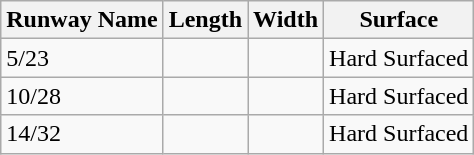<table class="wikitable">
<tr>
<th>Runway Name</th>
<th>Length</th>
<th>Width</th>
<th>Surface</th>
</tr>
<tr>
<td>5/23</td>
<td></td>
<td></td>
<td>Hard Surfaced</td>
</tr>
<tr>
<td>10/28</td>
<td></td>
<td></td>
<td>Hard Surfaced</td>
</tr>
<tr>
<td>14/32</td>
<td></td>
<td></td>
<td>Hard Surfaced</td>
</tr>
</table>
